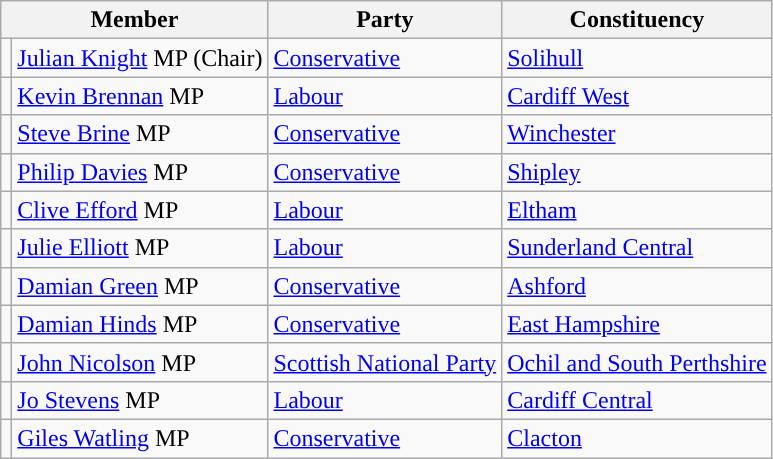<table class="wikitable">
<tr>
<th colspan=2>Member</th>
<th>Party</th>
<th>Constituency</th>
</tr>
<tr>
<td style="color:inherit;background:"></td>
<td><a href='#'>Julian Knight</a> MP (Chair)</td>
<td><a href='#'>Conservative</a></td>
<td><a href='#'>Solihull</a></td>
</tr>
<tr>
<td style="color:inherit;background:"></td>
<td><a href='#'>Kevin Brennan</a> MP</td>
<td><a href='#'>Labour</a></td>
<td><a href='#'>Cardiff West</a></td>
</tr>
<tr>
<td style="color:inherit;background:"></td>
<td><a href='#'>Steve Brine</a> MP</td>
<td><a href='#'>Conservative</a></td>
<td><a href='#'>Winchester</a></td>
</tr>
<tr>
<td style="color:inherit;background:"></td>
<td><a href='#'>Philip Davies</a> MP</td>
<td><a href='#'>Conservative</a></td>
<td><a href='#'>Shipley</a></td>
</tr>
<tr>
<td style="color:inherit;background:"></td>
<td><a href='#'>Clive Efford</a> MP</td>
<td><a href='#'>Labour</a></td>
<td><a href='#'>Eltham</a></td>
</tr>
<tr>
<td style="color:inherit;background:"></td>
<td><a href='#'>Julie Elliott</a> MP</td>
<td><a href='#'>Labour</a></td>
<td><a href='#'>Sunderland Central</a></td>
</tr>
<tr>
<td style="color:inherit;background:"></td>
<td><a href='#'>Damian Green</a> MP</td>
<td><a href='#'>Conservative</a></td>
<td><a href='#'>Ashford</a></td>
</tr>
<tr>
<td style="color:inherit;background:"></td>
<td><a href='#'>Damian Hinds</a> MP</td>
<td><a href='#'>Conservative</a></td>
<td><a href='#'>East Hampshire</a></td>
</tr>
<tr>
<td style="color:inherit;background:"></td>
<td><a href='#'>John Nicolson</a> MP</td>
<td><a href='#'>Scottish National Party</a></td>
<td><a href='#'>Ochil and South Perthshire</a></td>
</tr>
<tr>
<td style="color:inherit;background:"></td>
<td><a href='#'>Jo Stevens</a> MP</td>
<td><a href='#'>Labour</a></td>
<td><a href='#'>Cardiff Central</a></td>
</tr>
<tr>
<td style="color:inherit;background:"></td>
<td><a href='#'>Giles Watling</a> MP</td>
<td><a href='#'>Conservative</a></td>
<td><a href='#'>Clacton</a></td>
</tr>
</table>
